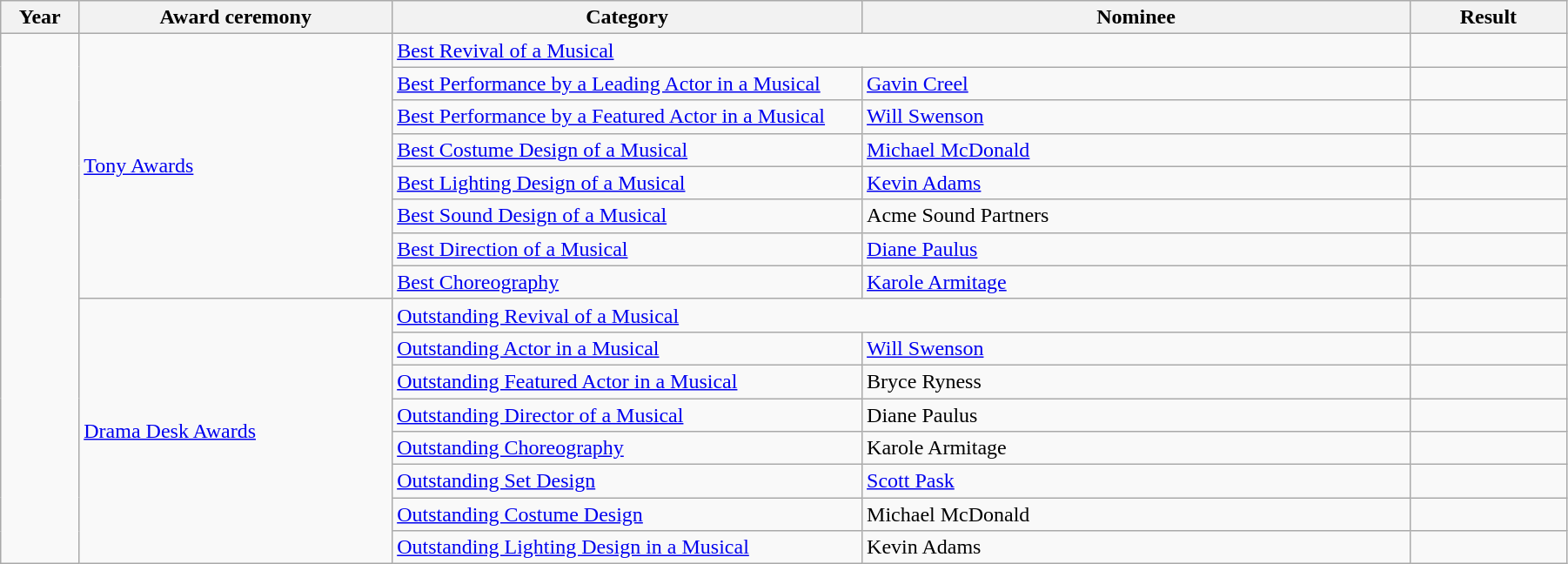<table class="wikitable" width="95%">
<tr>
<th width="5%">Year</th>
<th width="20%">Award ceremony</th>
<th width="30%">Category</th>
<th width="35%">Nominee</th>
<th width="10%">Result</th>
</tr>
<tr>
<td rowspan="16"></td>
<td rowspan="8"><a href='#'>Tony Awards</a></td>
<td colspan="2"><a href='#'>Best Revival of a Musical</a></td>
<td></td>
</tr>
<tr>
<td><a href='#'>Best Performance by a Leading Actor in a Musical</a></td>
<td><a href='#'>Gavin Creel</a></td>
<td></td>
</tr>
<tr>
<td><a href='#'>Best Performance by a Featured Actor in a Musical</a></td>
<td><a href='#'>Will Swenson</a></td>
<td></td>
</tr>
<tr>
<td><a href='#'>Best Costume Design of a Musical</a></td>
<td><a href='#'>Michael McDonald</a></td>
<td></td>
</tr>
<tr>
<td><a href='#'>Best Lighting Design of a Musical</a></td>
<td><a href='#'>Kevin Adams</a></td>
<td></td>
</tr>
<tr>
<td><a href='#'>Best Sound Design of a Musical</a></td>
<td>Acme Sound Partners</td>
<td></td>
</tr>
<tr>
<td><a href='#'>Best Direction of a Musical</a></td>
<td><a href='#'>Diane Paulus</a></td>
<td></td>
</tr>
<tr>
<td><a href='#'>Best Choreography</a></td>
<td><a href='#'>Karole Armitage</a></td>
<td></td>
</tr>
<tr>
<td rowspan="8"><a href='#'>Drama Desk Awards</a></td>
<td colspan="2"><a href='#'>Outstanding Revival of a Musical</a></td>
<td></td>
</tr>
<tr>
<td><a href='#'>Outstanding Actor in a Musical</a></td>
<td><a href='#'>Will Swenson</a></td>
<td></td>
</tr>
<tr>
<td><a href='#'>Outstanding Featured Actor in a Musical</a></td>
<td>Bryce Ryness</td>
<td></td>
</tr>
<tr>
<td><a href='#'>Outstanding Director of a Musical</a></td>
<td>Diane Paulus</td>
<td></td>
</tr>
<tr>
<td><a href='#'>Outstanding Choreography</a></td>
<td>Karole Armitage</td>
<td></td>
</tr>
<tr>
<td><a href='#'>Outstanding Set Design</a></td>
<td><a href='#'>Scott Pask</a></td>
<td></td>
</tr>
<tr>
<td><a href='#'>Outstanding Costume Design</a></td>
<td>Michael McDonald</td>
<td></td>
</tr>
<tr>
<td><a href='#'>Outstanding Lighting Design in a Musical</a></td>
<td>Kevin Adams</td>
<td></td>
</tr>
</table>
